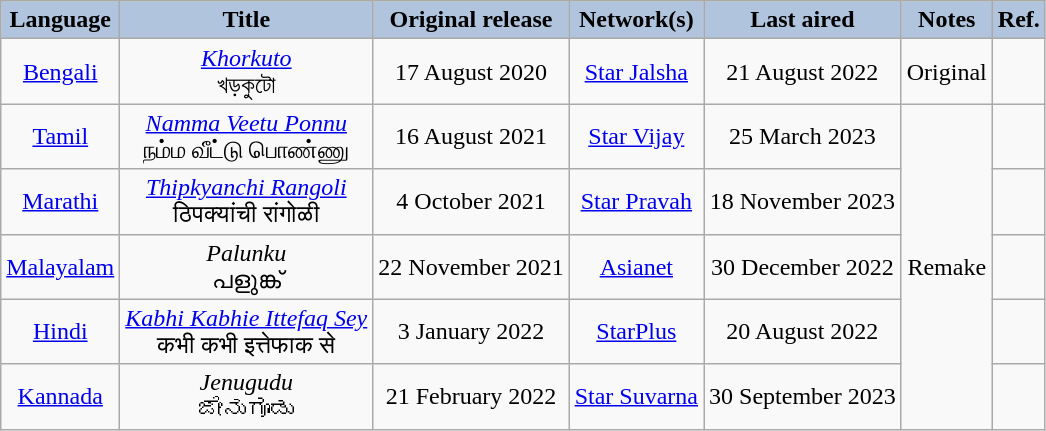<table class="wikitable" style="text-align:center;">
<tr>
<th style="background:LightSteelBlue">Language</th>
<th style="background:LightSteelBlue">Title</th>
<th style="background:LightSteelBlue">Original release</th>
<th style="background:LightSteelBlue">Network(s)</th>
<th style="background:LightSteelBlue">Last aired</th>
<th style="background:LightSteelBlue">Notes</th>
<th style="background:LightSteelBlue">Ref.</th>
</tr>
<tr>
<td><a href='#'>Bengali</a></td>
<td><em><a href='#'>Khorkuto</a></em> <br> খড়কুটো</td>
<td>17 August 2020</td>
<td><a href='#'>Star Jalsha</a></td>
<td>21 August 2022</td>
<td>Original</td>
<td></td>
</tr>
<tr>
<td><a href='#'>Tamil</a></td>
<td><em><a href='#'>Namma Veetu Ponnu</a></em> <br> நம்ம வீட்டு பொண்ணு</td>
<td>16 August 2021</td>
<td><a href='#'>Star Vijay</a></td>
<td>25 March 2023</td>
<td rowspan="5">Remake</td>
<td></td>
</tr>
<tr>
<td><a href='#'>Marathi</a></td>
<td><em><a href='#'>Thipkyanchi Rangoli</a></em> <br> ठिपक्यांची रांगोळी</td>
<td>4 October 2021</td>
<td><a href='#'>Star Pravah</a></td>
<td>18 November 2023</td>
<td></td>
</tr>
<tr>
<td><a href='#'>Malayalam</a></td>
<td><em>Palunku</em> <br> പളുങ്ക്</td>
<td>22 November 2021</td>
<td><a href='#'>Asianet</a></td>
<td>30 December 2022</td>
<td></td>
</tr>
<tr>
<td><a href='#'>Hindi</a></td>
<td><em><a href='#'>Kabhi Kabhie Ittefaq Sey</a></em> <br> कभी कभी इत्तेफाक से</td>
<td>3 January 2022</td>
<td><a href='#'>StarPlus</a></td>
<td>20 August 2022</td>
<td></td>
</tr>
<tr>
<td><a href='#'>Kannada</a></td>
<td><em>Jenugudu</em> <br> ಜೇನುಗೂಡು</td>
<td>21 February 2022</td>
<td><a href='#'>Star Suvarna</a></td>
<td>30 September 2023</td>
<td></td>
</tr>
</table>
